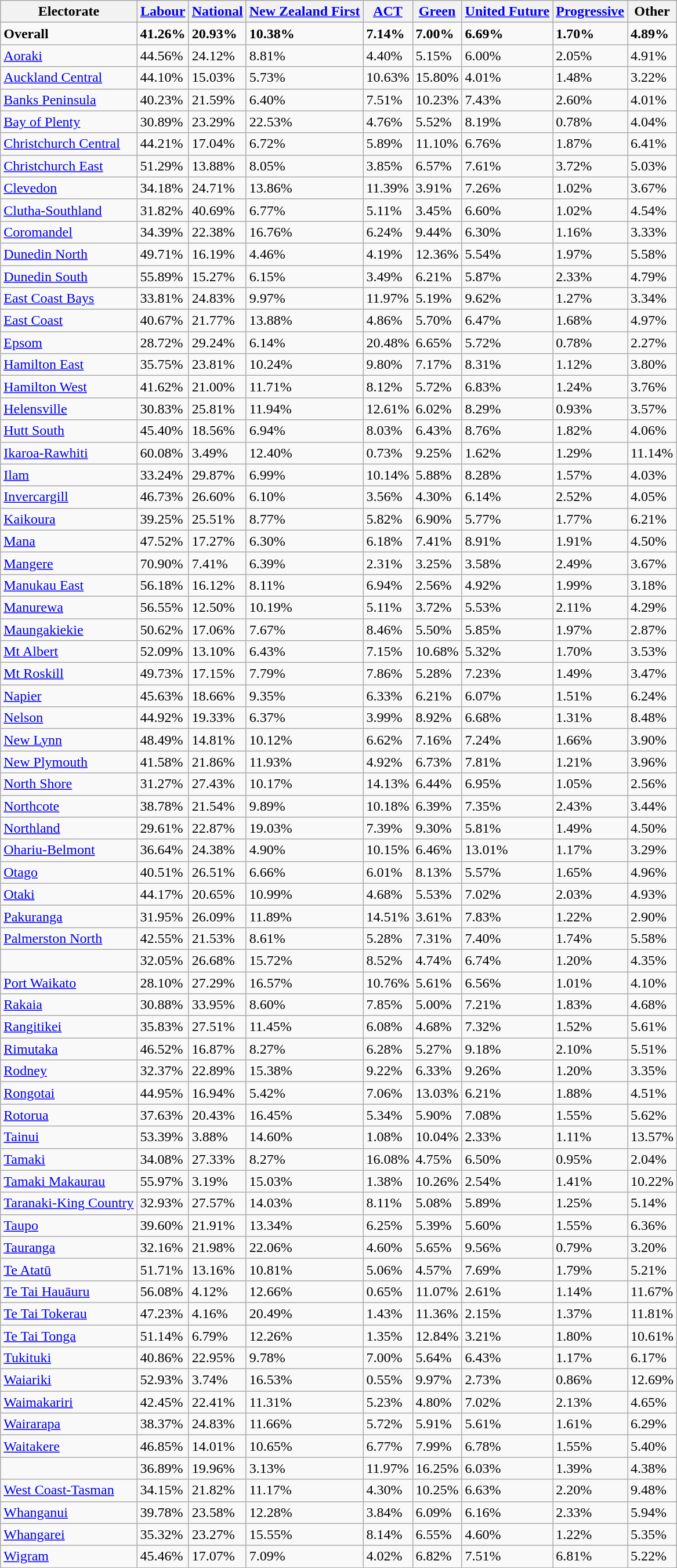<table class="wikitable sortable">
<tr>
<th>Electorate</th>
<th><a href='#'>Labour</a></th>
<th><a href='#'>National</a></th>
<th><a href='#'>New Zealand First</a></th>
<th><a href='#'>ACT</a></th>
<th><a href='#'>Green</a></th>
<th><a href='#'>United Future</a></th>
<th><a href='#'>Progressive</a></th>
<th>Other</th>
</tr>
<tr>
<td><strong>Overall</strong></td>
<td><strong>41.26%</strong></td>
<td><strong>20.93%</strong></td>
<td><strong>10.38%</strong></td>
<td><strong>7.14%</strong></td>
<td><strong>7.00%</strong></td>
<td><strong>6.69%</strong></td>
<td><strong>1.70%</strong></td>
<td><strong>4.89%</strong></td>
</tr>
<tr>
<td><a href='#'>Aoraki</a></td>
<td>44.56%</td>
<td>24.12%</td>
<td>8.81%</td>
<td>4.40%</td>
<td>5.15%</td>
<td>6.00%</td>
<td>2.05%</td>
<td>4.91%</td>
</tr>
<tr>
<td><a href='#'>Auckland Central</a></td>
<td>44.10%</td>
<td>15.03%</td>
<td>5.73%</td>
<td>10.63%</td>
<td>15.80%</td>
<td>4.01%</td>
<td>1.48%</td>
<td>3.22%</td>
</tr>
<tr>
<td><a href='#'>Banks Peninsula</a></td>
<td>40.23%</td>
<td>21.59%</td>
<td>6.40%</td>
<td>7.51%</td>
<td>10.23%</td>
<td>7.43%</td>
<td>2.60%</td>
<td>4.01%</td>
</tr>
<tr>
<td><a href='#'>Bay of Plenty</a></td>
<td>30.89%</td>
<td>23.29%</td>
<td>22.53%</td>
<td>4.76%</td>
<td>5.52%</td>
<td>8.19%</td>
<td>0.78%</td>
<td>4.04%</td>
</tr>
<tr>
<td><a href='#'>Christchurch Central</a></td>
<td>44.21%</td>
<td>17.04%</td>
<td>6.72%</td>
<td>5.89%</td>
<td>11.10%</td>
<td>6.76%</td>
<td>1.87%</td>
<td>6.41%</td>
</tr>
<tr>
<td><a href='#'>Christchurch East</a></td>
<td>51.29%</td>
<td>13.88%</td>
<td>8.05%</td>
<td>3.85%</td>
<td>6.57%</td>
<td>7.61%</td>
<td>3.72%</td>
<td>5.03%</td>
</tr>
<tr>
<td><a href='#'>Clevedon</a></td>
<td>34.18%</td>
<td>24.71%</td>
<td>13.86%</td>
<td>11.39%</td>
<td>3.91%</td>
<td>7.26%</td>
<td>1.02%</td>
<td>3.67%</td>
</tr>
<tr>
<td><a href='#'>Clutha-Southland</a></td>
<td>31.82%</td>
<td>40.69%</td>
<td>6.77%</td>
<td>5.11%</td>
<td>3.45%</td>
<td>6.60%</td>
<td>1.02%</td>
<td>4.54%</td>
</tr>
<tr>
<td><a href='#'>Coromandel</a></td>
<td>34.39%</td>
<td>22.38%</td>
<td>16.76%</td>
<td>6.24%</td>
<td>9.44%</td>
<td>6.30%</td>
<td>1.16%</td>
<td>3.33%</td>
</tr>
<tr>
<td><a href='#'>Dunedin North</a></td>
<td>49.71%</td>
<td>16.19%</td>
<td>4.46%</td>
<td>4.19%</td>
<td>12.36%</td>
<td>5.54%</td>
<td>1.97%</td>
<td>5.58%</td>
</tr>
<tr>
<td><a href='#'>Dunedin South</a></td>
<td>55.89%</td>
<td>15.27%</td>
<td>6.15%</td>
<td>3.49%</td>
<td>6.21%</td>
<td>5.87%</td>
<td>2.33%</td>
<td>4.79%</td>
</tr>
<tr>
<td><a href='#'>East Coast Bays</a></td>
<td>33.81%</td>
<td>24.83%</td>
<td>9.97%</td>
<td>11.97%</td>
<td>5.19%</td>
<td>9.62%</td>
<td>1.27%</td>
<td>3.34%</td>
</tr>
<tr>
<td><a href='#'>East Coast</a></td>
<td>40.67%</td>
<td>21.77%</td>
<td>13.88%</td>
<td>4.86%</td>
<td>5.70%</td>
<td>6.47%</td>
<td>1.68%</td>
<td>4.97%</td>
</tr>
<tr>
<td><a href='#'>Epsom</a></td>
<td>28.72%</td>
<td>29.24%</td>
<td>6.14%</td>
<td>20.48%</td>
<td>6.65%</td>
<td>5.72%</td>
<td>0.78%</td>
<td>2.27%</td>
</tr>
<tr>
<td><a href='#'>Hamilton East</a></td>
<td>35.75%</td>
<td>23.81%</td>
<td>10.24%</td>
<td>9.80%</td>
<td>7.17%</td>
<td>8.31%</td>
<td>1.12%</td>
<td>3.80%</td>
</tr>
<tr>
<td><a href='#'>Hamilton West</a></td>
<td>41.62%</td>
<td>21.00%</td>
<td>11.71%</td>
<td>8.12%</td>
<td>5.72%</td>
<td>6.83%</td>
<td>1.24%</td>
<td>3.76%</td>
</tr>
<tr>
<td><a href='#'>Helensville</a></td>
<td>30.83%</td>
<td>25.81%</td>
<td>11.94%</td>
<td>12.61%</td>
<td>6.02%</td>
<td>8.29%</td>
<td>0.93%</td>
<td>3.57%</td>
</tr>
<tr>
<td><a href='#'>Hutt South</a></td>
<td>45.40%</td>
<td>18.56%</td>
<td>6.94%</td>
<td>8.03%</td>
<td>6.43%</td>
<td>8.76%</td>
<td>1.82%</td>
<td>4.06%</td>
</tr>
<tr>
<td><a href='#'>Ikaroa-Rawhiti</a></td>
<td>60.08%</td>
<td>3.49%</td>
<td>12.40%</td>
<td>0.73%</td>
<td>9.25%</td>
<td>1.62%</td>
<td>1.29%</td>
<td>11.14%</td>
</tr>
<tr>
<td><a href='#'>Ilam</a></td>
<td>33.24%</td>
<td>29.87%</td>
<td>6.99%</td>
<td>10.14%</td>
<td>5.88%</td>
<td>8.28%</td>
<td>1.57%</td>
<td>4.03%</td>
</tr>
<tr>
<td><a href='#'>Invercargill</a></td>
<td>46.73%</td>
<td>26.60%</td>
<td>6.10%</td>
<td>3.56%</td>
<td>4.30%</td>
<td>6.14%</td>
<td>2.52%</td>
<td>4.05%</td>
</tr>
<tr>
<td><a href='#'>Kaikoura</a></td>
<td>39.25%</td>
<td>25.51%</td>
<td>8.77%</td>
<td>5.82%</td>
<td>6.90%</td>
<td>5.77%</td>
<td>1.77%</td>
<td>6.21%</td>
</tr>
<tr>
<td><a href='#'>Mana</a></td>
<td>47.52%</td>
<td>17.27%</td>
<td>6.30%</td>
<td>6.18%</td>
<td>7.41%</td>
<td>8.91%</td>
<td>1.91%</td>
<td>4.50%</td>
</tr>
<tr>
<td><a href='#'>Mangere</a></td>
<td>70.90%</td>
<td>7.41%</td>
<td>6.39%</td>
<td>2.31%</td>
<td>3.25%</td>
<td>3.58%</td>
<td>2.49%</td>
<td>3.67%</td>
</tr>
<tr>
<td><a href='#'>Manukau East</a></td>
<td>56.18%</td>
<td>16.12%</td>
<td>8.11%</td>
<td>6.94%</td>
<td>2.56%</td>
<td>4.92%</td>
<td>1.99%</td>
<td>3.18%</td>
</tr>
<tr>
<td><a href='#'>Manurewa</a></td>
<td>56.55%</td>
<td>12.50%</td>
<td>10.19%</td>
<td>5.11%</td>
<td>3.72%</td>
<td>5.53%</td>
<td>2.11%</td>
<td>4.29%</td>
</tr>
<tr>
<td><a href='#'>Maungakiekie</a></td>
<td>50.62%</td>
<td>17.06%</td>
<td>7.67%</td>
<td>8.46%</td>
<td>5.50%</td>
<td>5.85%</td>
<td>1.97%</td>
<td>2.87%</td>
</tr>
<tr>
<td><a href='#'>Mt Albert</a></td>
<td>52.09%</td>
<td>13.10%</td>
<td>6.43%</td>
<td>7.15%</td>
<td>10.68%</td>
<td>5.32%</td>
<td>1.70%</td>
<td>3.53%</td>
</tr>
<tr>
<td><a href='#'>Mt Roskill</a></td>
<td>49.73%</td>
<td>17.15%</td>
<td>7.79%</td>
<td>7.86%</td>
<td>5.28%</td>
<td>7.23%</td>
<td>1.49%</td>
<td>3.47%</td>
</tr>
<tr>
<td><a href='#'>Napier</a></td>
<td>45.63%</td>
<td>18.66%</td>
<td>9.35%</td>
<td>6.33%</td>
<td>6.21%</td>
<td>6.07%</td>
<td>1.51%</td>
<td>6.24%</td>
</tr>
<tr>
<td><a href='#'>Nelson</a></td>
<td>44.92%</td>
<td>19.33%</td>
<td>6.37%</td>
<td>3.99%</td>
<td>8.92%</td>
<td>6.68%</td>
<td>1.31%</td>
<td>8.48%</td>
</tr>
<tr>
<td><a href='#'>New Lynn</a></td>
<td>48.49%</td>
<td>14.81%</td>
<td>10.12%</td>
<td>6.62%</td>
<td>7.16%</td>
<td>7.24%</td>
<td>1.66%</td>
<td>3.90%</td>
</tr>
<tr>
<td><a href='#'>New Plymouth</a></td>
<td>41.58%</td>
<td>21.86%</td>
<td>11.93%</td>
<td>4.92%</td>
<td>6.73%</td>
<td>7.81%</td>
<td>1.21%</td>
<td>3.96%</td>
</tr>
<tr>
<td><a href='#'>North Shore</a></td>
<td>31.27%</td>
<td>27.43%</td>
<td>10.17%</td>
<td>14.13%</td>
<td>6.44%</td>
<td>6.95%</td>
<td>1.05%</td>
<td>2.56%</td>
</tr>
<tr>
<td><a href='#'>Northcote</a></td>
<td>38.78%</td>
<td>21.54%</td>
<td>9.89%</td>
<td>10.18%</td>
<td>6.39%</td>
<td>7.35%</td>
<td>2.43%</td>
<td>3.44%</td>
</tr>
<tr>
<td><a href='#'>Northland</a></td>
<td>29.61%</td>
<td>22.87%</td>
<td>19.03%</td>
<td>7.39%</td>
<td>9.30%</td>
<td>5.81%</td>
<td>1.49%</td>
<td>4.50%</td>
</tr>
<tr>
<td><a href='#'>Ohariu-Belmont</a></td>
<td>36.64%</td>
<td>24.38%</td>
<td>4.90%</td>
<td>10.15%</td>
<td>6.46%</td>
<td>13.01%</td>
<td>1.17%</td>
<td>3.29%</td>
</tr>
<tr>
<td><a href='#'>Otago</a></td>
<td>40.51%</td>
<td>26.51%</td>
<td>6.66%</td>
<td>6.01%</td>
<td>8.13%</td>
<td>5.57%</td>
<td>1.65%</td>
<td>4.96%</td>
</tr>
<tr>
<td><a href='#'>Otaki</a></td>
<td>44.17%</td>
<td>20.65%</td>
<td>10.99%</td>
<td>4.68%</td>
<td>5.53%</td>
<td>7.02%</td>
<td>2.03%</td>
<td>4.93%</td>
</tr>
<tr>
<td><a href='#'>Pakuranga</a></td>
<td>31.95%</td>
<td>26.09%</td>
<td>11.89%</td>
<td>14.51%</td>
<td>3.61%</td>
<td>7.83%</td>
<td>1.22%</td>
<td>2.90%</td>
</tr>
<tr>
<td><a href='#'>Palmerston North</a></td>
<td>42.55%</td>
<td>21.53%</td>
<td>8.61%</td>
<td>5.28%</td>
<td>7.31%</td>
<td>7.40%</td>
<td>1.74%</td>
<td>5.58%</td>
</tr>
<tr>
<td></td>
<td>32.05%</td>
<td>26.68%</td>
<td>15.72%</td>
<td>8.52%</td>
<td>4.74%</td>
<td>6.74%</td>
<td>1.20%</td>
<td>4.35%</td>
</tr>
<tr>
<td><a href='#'>Port Waikato</a></td>
<td>28.10%</td>
<td>27.29%</td>
<td>16.57%</td>
<td>10.76%</td>
<td>5.61%</td>
<td>6.56%</td>
<td>1.01%</td>
<td>4.10%</td>
</tr>
<tr>
<td><a href='#'>Rakaia</a></td>
<td>30.88%</td>
<td>33.95%</td>
<td>8.60%</td>
<td>7.85%</td>
<td>5.00%</td>
<td>7.21%</td>
<td>1.83%</td>
<td>4.68%</td>
</tr>
<tr>
<td><a href='#'>Rangitikei</a></td>
<td>35.83%</td>
<td>27.51%</td>
<td>11.45%</td>
<td>6.08%</td>
<td>4.68%</td>
<td>7.32%</td>
<td>1.52%</td>
<td>5.61%</td>
</tr>
<tr>
<td><a href='#'>Rimutaka</a></td>
<td>46.52%</td>
<td>16.87%</td>
<td>8.27%</td>
<td>6.28%</td>
<td>5.27%</td>
<td>9.18%</td>
<td>2.10%</td>
<td>5.51%</td>
</tr>
<tr>
<td><a href='#'>Rodney</a></td>
<td>32.37%</td>
<td>22.89%</td>
<td>15.38%</td>
<td>9.22%</td>
<td>6.33%</td>
<td>9.26%</td>
<td>1.20%</td>
<td>3.35%</td>
</tr>
<tr>
<td><a href='#'>Rongotai</a></td>
<td>44.95%</td>
<td>16.94%</td>
<td>5.42%</td>
<td>7.06%</td>
<td>13.03%</td>
<td>6.21%</td>
<td>1.88%</td>
<td>4.51%</td>
</tr>
<tr>
<td><a href='#'>Rotorua</a></td>
<td>37.63%</td>
<td>20.43%</td>
<td>16.45%</td>
<td>5.34%</td>
<td>5.90%</td>
<td>7.08%</td>
<td>1.55%</td>
<td>5.62%</td>
</tr>
<tr>
<td><a href='#'>Tainui</a></td>
<td>53.39%</td>
<td>3.88%</td>
<td>14.60%</td>
<td>1.08%</td>
<td>10.04%</td>
<td>2.33%</td>
<td>1.11%</td>
<td>13.57%</td>
</tr>
<tr>
<td><a href='#'>Tamaki</a></td>
<td>34.08%</td>
<td>27.33%</td>
<td>8.27%</td>
<td>16.08%</td>
<td>4.75%</td>
<td>6.50%</td>
<td>0.95%</td>
<td>2.04%</td>
</tr>
<tr>
<td><a href='#'>Tamaki Makaurau</a></td>
<td>55.97%</td>
<td>3.19%</td>
<td>15.03%</td>
<td>1.38%</td>
<td>10.26%</td>
<td>2.54%</td>
<td>1.41%</td>
<td>10.22%</td>
</tr>
<tr>
<td><a href='#'>Taranaki-King Country</a></td>
<td>32.93%</td>
<td>27.57%</td>
<td>14.03%</td>
<td>8.11%</td>
<td>5.08%</td>
<td>5.89%</td>
<td>1.25%</td>
<td>5.14%</td>
</tr>
<tr>
<td><a href='#'>Taupo</a></td>
<td>39.60%</td>
<td>21.91%</td>
<td>13.34%</td>
<td>6.25%</td>
<td>5.39%</td>
<td>5.60%</td>
<td>1.55%</td>
<td>6.36%</td>
</tr>
<tr>
<td><a href='#'>Tauranga</a></td>
<td>32.16%</td>
<td>21.98%</td>
<td>22.06%</td>
<td>4.60%</td>
<td>5.65%</td>
<td>9.56%</td>
<td>0.79%</td>
<td>3.20%</td>
</tr>
<tr>
<td><a href='#'>Te Atatū</a></td>
<td>51.71%</td>
<td>13.16%</td>
<td>10.81%</td>
<td>5.06%</td>
<td>4.57%</td>
<td>7.69%</td>
<td>1.79%</td>
<td>5.21%</td>
</tr>
<tr>
<td><a href='#'>Te Tai Hauāuru</a></td>
<td>56.08%</td>
<td>4.12%</td>
<td>12.66%</td>
<td>0.65%</td>
<td>11.07%</td>
<td>2.61%</td>
<td>1.14%</td>
<td>11.67%</td>
</tr>
<tr>
<td><a href='#'>Te Tai Tokerau</a></td>
<td>47.23%</td>
<td>4.16%</td>
<td>20.49%</td>
<td>1.43%</td>
<td>11.36%</td>
<td>2.15%</td>
<td>1.37%</td>
<td>11.81%</td>
</tr>
<tr>
<td><a href='#'>Te Tai Tonga</a></td>
<td>51.14%</td>
<td>6.79%</td>
<td>12.26%</td>
<td>1.35%</td>
<td>12.84%</td>
<td>3.21%</td>
<td>1.80%</td>
<td>10.61%</td>
</tr>
<tr>
<td><a href='#'>Tukituki</a></td>
<td>40.86%</td>
<td>22.95%</td>
<td>9.78%</td>
<td>7.00%</td>
<td>5.64%</td>
<td>6.43%</td>
<td>1.17%</td>
<td>6.17%</td>
</tr>
<tr>
<td><a href='#'>Waiariki</a></td>
<td>52.93%</td>
<td>3.74%</td>
<td>16.53%</td>
<td>0.55%</td>
<td>9.97%</td>
<td>2.73%</td>
<td>0.86%</td>
<td>12.69%</td>
</tr>
<tr>
<td><a href='#'>Waimakariri</a></td>
<td>42.45%</td>
<td>22.41%</td>
<td>11.31%</td>
<td>5.23%</td>
<td>4.80%</td>
<td>7.02%</td>
<td>2.13%</td>
<td>4.65%</td>
</tr>
<tr>
<td><a href='#'>Wairarapa</a></td>
<td>38.37%</td>
<td>24.83%</td>
<td>11.66%</td>
<td>5.72%</td>
<td>5.91%</td>
<td>5.61%</td>
<td>1.61%</td>
<td>6.29%</td>
</tr>
<tr>
<td><a href='#'>Waitakere</a></td>
<td>46.85%</td>
<td>14.01%</td>
<td>10.65%</td>
<td>6.77%</td>
<td>7.99%</td>
<td>6.78%</td>
<td>1.55%</td>
<td>5.40%</td>
</tr>
<tr>
<td></td>
<td>36.89%</td>
<td>19.96%</td>
<td>3.13%</td>
<td>11.97%</td>
<td>16.25%</td>
<td>6.03%</td>
<td>1.39%</td>
<td>4.38%</td>
</tr>
<tr>
<td><a href='#'>West Coast-Tasman</a></td>
<td>34.15%</td>
<td>21.82%</td>
<td>11.17%</td>
<td>4.30%</td>
<td>10.25%</td>
<td>6.63%</td>
<td>2.20%</td>
<td>9.48%</td>
</tr>
<tr>
<td><a href='#'>Whanganui</a></td>
<td>39.78%</td>
<td>23.58%</td>
<td>12.28%</td>
<td>3.84%</td>
<td>6.09%</td>
<td>6.16%</td>
<td>2.33%</td>
<td>5.94%</td>
</tr>
<tr>
<td><a href='#'>Whangarei</a></td>
<td>35.32%</td>
<td>23.27%</td>
<td>15.55%</td>
<td>8.14%</td>
<td>6.55%</td>
<td>4.60%</td>
<td>1.22%</td>
<td>5.35%</td>
</tr>
<tr>
<td><a href='#'>Wigram</a></td>
<td>45.46%</td>
<td>17.07%</td>
<td>7.09%</td>
<td>4.02%</td>
<td>6.82%</td>
<td>7.51%</td>
<td>6.81%</td>
<td>5.22%</td>
</tr>
</table>
